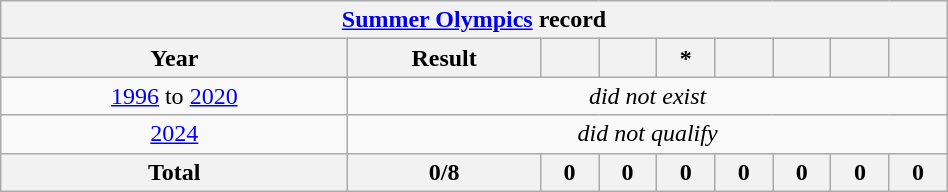<table class="wikitable" style="text-align: center; width:50%;">
<tr>
<th colspan=10><a href='#'>Summer Olympics</a> record</th>
</tr>
<tr>
<th>Year</th>
<th>Result</th>
<th></th>
<th></th>
<th>*</th>
<th></th>
<th></th>
<th></th>
<th></th>
</tr>
<tr>
<td> <a href='#'>1996</a> to  <a href='#'>2020</a></td>
<td colspan=8><em>did not exist</em></td>
</tr>
<tr>
<td> <a href='#'>2024</a></td>
<td colspan=8><em>did not qualify</em></td>
</tr>
<tr>
<th>Total</th>
<th>0/8</th>
<th>0</th>
<th>0</th>
<th>0</th>
<th>0</th>
<th>0</th>
<th>0</th>
<th>0</th>
</tr>
</table>
